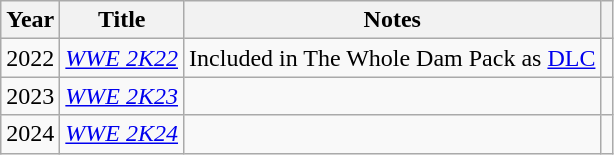<table class="wikitable sortable plainrowheaders">
<tr>
<th scope="col">Year</th>
<th scope="col">Title</th>
<th scope="col" class="unsortable">Notes</th>
<th scope="col" class="unsortable"></th>
</tr>
<tr>
<td>2022</td>
<td><em><a href='#'>WWE 2K22</a></em></td>
<td>Included in The Whole Dam Pack as <a href='#'>DLC</a></td>
<td></td>
</tr>
<tr>
<td>2023</td>
<td><em><a href='#'>WWE 2K23</a></em></td>
<td></td>
<td></td>
</tr>
<tr>
<td>2024</td>
<td><em><a href='#'>WWE 2K24</a></em></td>
<td></td>
<td></td>
</tr>
</table>
